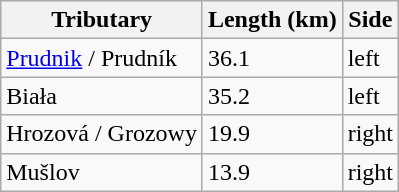<table class="wikitable">
<tr>
<th>Tributary</th>
<th>Length (km)</th>
<th>Side</th>
</tr>
<tr>
<td><a href='#'>Prudnik</a> / Prudník</td>
<td>36.1</td>
<td>left</td>
</tr>
<tr>
<td>Biała</td>
<td>35.2</td>
<td>left</td>
</tr>
<tr>
<td>Hrozová / Grozowy</td>
<td>19.9</td>
<td>right</td>
</tr>
<tr>
<td>Mušlov</td>
<td>13.9</td>
<td>right</td>
</tr>
</table>
